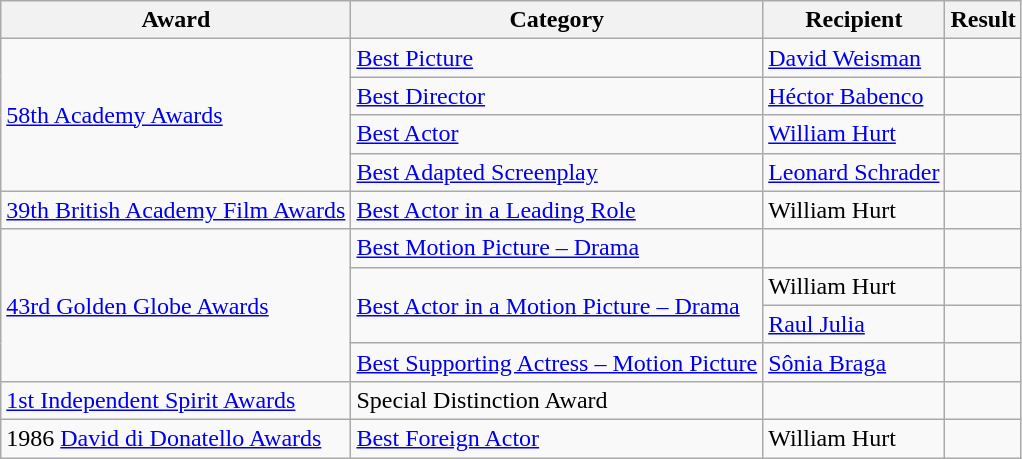<table class="wikitable sortable plainrowheaders">
<tr>
<th>Award</th>
<th>Category</th>
<th>Recipient</th>
<th>Result</th>
</tr>
<tr>
<td rowspan="4"><a href='#'>58th Academy Awards</a></td>
<td><a href='#'>Best Picture</a></td>
<td><a href='#'>David Weisman</a></td>
<td></td>
</tr>
<tr>
<td><a href='#'>Best Director</a></td>
<td><a href='#'>Héctor Babenco</a></td>
<td></td>
</tr>
<tr>
<td><a href='#'>Best Actor</a></td>
<td><a href='#'>William Hurt</a></td>
<td></td>
</tr>
<tr>
<td><a href='#'>Best Adapted Screenplay</a></td>
<td><a href='#'>Leonard Schrader</a></td>
<td></td>
</tr>
<tr>
<td><a href='#'>39th British Academy Film Awards</a></td>
<td><a href='#'>Best Actor in a Leading Role</a></td>
<td>William Hurt</td>
<td></td>
</tr>
<tr>
<td rowspan="4"><a href='#'>43rd Golden Globe Awards</a></td>
<td><a href='#'>Best Motion Picture – Drama</a></td>
<td></td>
<td></td>
</tr>
<tr>
<td rowspan="2"><a href='#'>Best Actor in a Motion Picture – Drama</a></td>
<td>William Hurt</td>
<td></td>
</tr>
<tr>
<td><a href='#'>Raul Julia</a></td>
<td></td>
</tr>
<tr>
<td><a href='#'>Best Supporting Actress – Motion Picture</a></td>
<td><a href='#'>Sônia Braga</a></td>
<td></td>
</tr>
<tr>
<td><a href='#'>1st Independent Spirit Awards</a></td>
<td>Special Distinction Award</td>
<td></td>
<td></td>
</tr>
<tr>
<td>1986 <a href='#'>David di Donatello Awards</a></td>
<td><a href='#'>Best Foreign Actor</a></td>
<td>William Hurt</td>
<td></td>
</tr>
</table>
